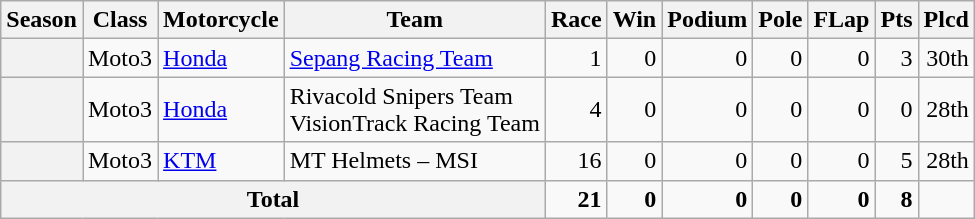<table class="wikitable" style="text-align:right;">
<tr>
<th>Season</th>
<th>Class</th>
<th>Motorcycle</th>
<th>Team</th>
<th>Race</th>
<th>Win</th>
<th>Podium</th>
<th>Pole</th>
<th>FLap</th>
<th>Pts</th>
<th>Plcd</th>
</tr>
<tr>
<th></th>
<td>Moto3</td>
<td style="text-align:left;"><a href='#'>Honda</a></td>
<td style="text-align:left;"><a href='#'>Sepang Racing Team</a></td>
<td>1</td>
<td>0</td>
<td>0</td>
<td>0</td>
<td>0</td>
<td>3</td>
<td>30th</td>
</tr>
<tr>
<th></th>
<td>Moto3</td>
<td style="text-align:left;"><a href='#'>Honda</a></td>
<td style="text-align:left;">Rivacold Snipers Team <br>VisionTrack Racing Team</td>
<td>4</td>
<td>0</td>
<td>0</td>
<td>0</td>
<td>0</td>
<td>0</td>
<td>28th</td>
</tr>
<tr>
<th></th>
<td>Moto3</td>
<td style="text-align:left;"><a href='#'>KTM</a></td>
<td style="text-align:left;">MT Helmets – MSI</td>
<td>16</td>
<td>0</td>
<td>0</td>
<td>0</td>
<td>0</td>
<td>5</td>
<td>28th</td>
</tr>
<tr>
<th colspan="4">Total</th>
<td><strong>21</strong></td>
<td><strong>0</strong></td>
<td><strong>0</strong></td>
<td><strong>0</strong></td>
<td><strong>0</strong></td>
<td><strong>8</strong></td>
<td></td>
</tr>
</table>
